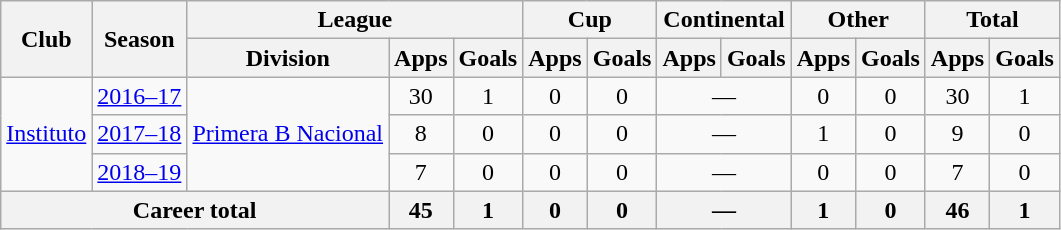<table class="wikitable" style="text-align:center">
<tr>
<th rowspan="2">Club</th>
<th rowspan="2">Season</th>
<th colspan="3">League</th>
<th colspan="2">Cup</th>
<th colspan="2">Continental</th>
<th colspan="2">Other</th>
<th colspan="2">Total</th>
</tr>
<tr>
<th>Division</th>
<th>Apps</th>
<th>Goals</th>
<th>Apps</th>
<th>Goals</th>
<th>Apps</th>
<th>Goals</th>
<th>Apps</th>
<th>Goals</th>
<th>Apps</th>
<th>Goals</th>
</tr>
<tr>
<td rowspan="3"><a href='#'>Instituto</a></td>
<td><a href='#'>2016–17</a></td>
<td rowspan="3"><a href='#'>Primera B Nacional</a></td>
<td>30</td>
<td>1</td>
<td>0</td>
<td>0</td>
<td colspan="2">—</td>
<td>0</td>
<td>0</td>
<td>30</td>
<td>1</td>
</tr>
<tr>
<td><a href='#'>2017–18</a></td>
<td>8</td>
<td>0</td>
<td>0</td>
<td>0</td>
<td colspan="2">—</td>
<td>1</td>
<td>0</td>
<td>9</td>
<td>0</td>
</tr>
<tr>
<td><a href='#'>2018–19</a></td>
<td>7</td>
<td>0</td>
<td>0</td>
<td>0</td>
<td colspan="2">—</td>
<td>0</td>
<td>0</td>
<td>7</td>
<td>0</td>
</tr>
<tr>
<th colspan="3">Career total</th>
<th>45</th>
<th>1</th>
<th>0</th>
<th>0</th>
<th colspan="2">—</th>
<th>1</th>
<th>0</th>
<th>46</th>
<th>1</th>
</tr>
</table>
